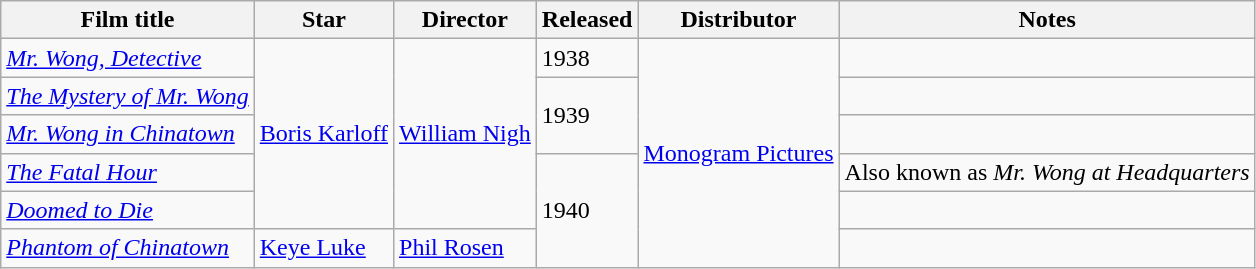<table class="sortable wikitable">
<tr>
<th>Film title</th>
<th>Star</th>
<th>Director</th>
<th>Released</th>
<th>Distributor</th>
<th class="unsortable">Notes</th>
</tr>
<tr>
<td><em><a href='#'>Mr. Wong, Detective</a></em></td>
<td rowspan=5><a href='#'>Boris Karloff</a></td>
<td rowspan=5><a href='#'>William Nigh</a></td>
<td>1938</td>
<td rowspan=6><a href='#'>Monogram Pictures</a></td>
<td></td>
</tr>
<tr>
<td><em><a href='#'>The Mystery of Mr. Wong</a></em></td>
<td rowspan=2>1939</td>
<td></td>
</tr>
<tr>
<td><em><a href='#'>Mr. Wong in Chinatown</a></em></td>
<td></td>
</tr>
<tr>
<td><em><a href='#'>The Fatal Hour</a></em></td>
<td rowspan=3>1940</td>
<td>Also known as <em>Mr. Wong at Headquarters</em></td>
</tr>
<tr>
<td><em><a href='#'>Doomed to Die</a></em></td>
<td></td>
</tr>
<tr>
<td><em><a href='#'>Phantom of Chinatown</a></em></td>
<td><a href='#'>Keye Luke</a></td>
<td><a href='#'>Phil Rosen</a></td>
<td></td>
</tr>
</table>
